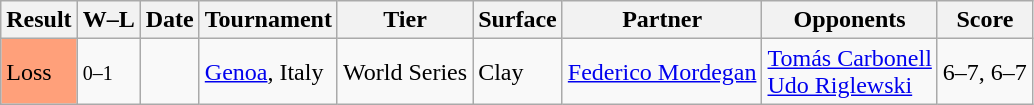<table class="sortable wikitable">
<tr>
<th>Result</th>
<th class="unsortable">W–L</th>
<th>Date</th>
<th>Tournament</th>
<th>Tier</th>
<th>Surface</th>
<th>Partner</th>
<th>Opponents</th>
<th class="unsortable">Score</th>
</tr>
<tr>
<td style="background:#ffa07a;">Loss</td>
<td><small>0–1</small></td>
<td><a href='#'></a></td>
<td><a href='#'>Genoa</a>, Italy</td>
<td>World Series</td>
<td>Clay</td>
<td> <a href='#'>Federico Mordegan</a></td>
<td> <a href='#'>Tomás Carbonell</a> <br>  <a href='#'>Udo Riglewski</a></td>
<td>6–7, 6–7</td>
</tr>
</table>
